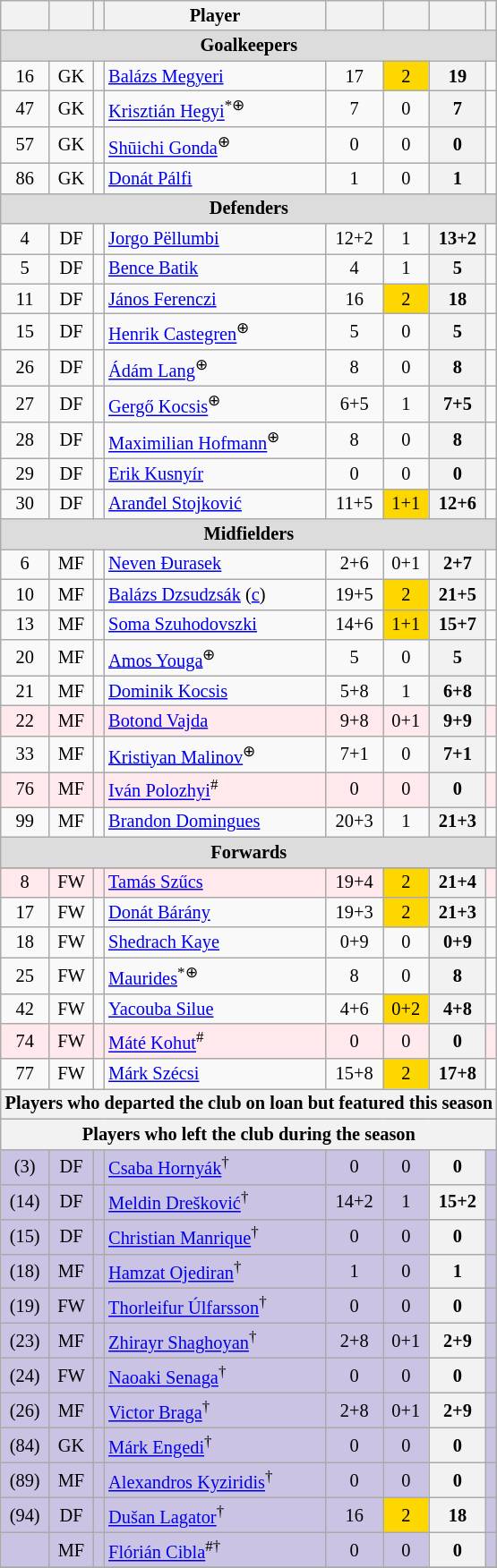<table class="wikitable sortable sticky-header" style="text-align:center; font-size:85%;">
<tr>
<th></th>
<th></th>
<th></th>
<th>Player</th>
<th></th>
<th></th>
<th></th>
<th class="unsortable"></th>
</tr>
<tr>
<th colspan=9 style=background:#dcdcdc; text-align:center>Goalkeepers</th>
</tr>
<tr>
<td>16</td>
<td>GK</td>
<td></td>
<td style="text-align:left;" data-sort-value="Megyeri"><a href='#'>Balázs Megyeri</a></td>
<td>17</td>
<td style="background-color: gold;">2</td>
<th>19</th>
<td></td>
</tr>
<tr>
<td>47</td>
<td>GK</td>
<td></td>
<td style="text-align:left;" data-sort-value="Hegyi"><a href='#'>Krisztián Hegyi</a><sup>*⊕</sup> </td>
<td>7</td>
<td>0</td>
<th>7</th>
<td></td>
</tr>
<tr>
<td>57</td>
<td>GK</td>
<td></td>
<td style="text-align:left;" data-sort-value="Gonda"><a href='#'>Shūichi Gonda</a><sup>⊕</sup></td>
<td>0</td>
<td>0</td>
<th>0</th>
<td></td>
</tr>
<tr>
<td>86</td>
<td>GK</td>
<td></td>
<td style="text-align:left;" data-sort-value="Pálfi"><a href='#'>Donát Pálfi</a></td>
<td>1</td>
<td>0</td>
<th>1</th>
<td></td>
</tr>
<tr>
<th colspan=9 style=background:#dcdcdc; text-align:center>Defenders</th>
</tr>
<tr>
<td>4</td>
<td>DF</td>
<td></td>
<td style="text-align:left;" data-sort-value="Pellumbi"><a href='#'>Jorgo Pëllumbi</a></td>
<td>12+2</td>
<td>1</td>
<th>13+2</th>
<td></td>
</tr>
<tr>
<td>5</td>
<td>DF</td>
<td></td>
<td style="text-align:left;" data-sort-value="Batik"><a href='#'>Bence Batik</a> </td>
<td>4</td>
<td>1</td>
<th>5</th>
<td></td>
</tr>
<tr>
<td>11</td>
<td>DF</td>
<td></td>
<td style="text-align:left;" data-sort-value="Ferenczi"><a href='#'>János Ferenczi</a> </td>
<td>16</td>
<td style="background-color: gold;">2</td>
<th>18</th>
<td></td>
</tr>
<tr>
<td>15</td>
<td>DF</td>
<td></td>
<td style="text-align:left;" data-sort-value="Castegren"><a href='#'>Henrik Castegren</a><sup>⊕</sup></td>
<td>5</td>
<td>0</td>
<th>5</th>
<td></td>
</tr>
<tr>
<td>26</td>
<td>DF</td>
<td></td>
<td style="text-align:left;" data-sort-value="Lang"><a href='#'>Ádám Lang</a><sup>⊕</sup></td>
<td>8</td>
<td>0</td>
<th>8</th>
<td></td>
</tr>
<tr>
<td>27</td>
<td>DF</td>
<td></td>
<td style="text-align:left;" data-sort-value="KocsisG"><a href='#'>Gergő Kocsis</a><sup>⊕</sup></td>
<td>6+5</td>
<td>1</td>
<th>7+5</th>
<td></td>
</tr>
<tr>
<td>28</td>
<td>DF</td>
<td></td>
<td style="text-align:left;" data-sort-value="Hofmann"><a href='#'>Maximilian Hofmann</a><sup>⊕</sup></td>
<td>8</td>
<td>0</td>
<th>8</th>
<td></td>
</tr>
<tr>
<td>29</td>
<td>DF</td>
<td></td>
<td style="text-align:left;" data-sort-value="Kusnyir"><a href='#'>Erik Kusnyír</a> </td>
<td>0</td>
<td>0</td>
<th>0</th>
<td></td>
</tr>
<tr>
<td>30</td>
<td>DF</td>
<td></td>
<td style="text-align:left;" data-sort-value="Stojkovic"><a href='#'>Aranđel Stojković</a></td>
<td>11+5</td>
<td style="background-color: gold;">1+1</td>
<th>12+6</th>
<td></td>
</tr>
<tr>
<th colspan=9 style=background:#dcdcdc; text-align:center>Midfielders</th>
</tr>
<tr>
<td>6</td>
<td>MF</td>
<td></td>
<td style="text-align:left;" data-sort-value="Durasek"><a href='#'>Neven Đurasek</a></td>
<td>2+6</td>
<td>0+1</td>
<th>2+7</th>
<td></td>
</tr>
<tr>
<td>10</td>
<td>MF</td>
<td></td>
<td style="text-align:left;" data-sort-value="Dzsudzsak"><a href='#'>Balázs Dzsudzsák</a> (<a href='#'>c</a>)</td>
<td>19+5</td>
<td style="background-color: gold;">2</td>
<th>21+5</th>
<td></td>
</tr>
<tr>
<td>13</td>
<td>MF</td>
<td></td>
<td style="text-align:left;" data-sort-value="Szuhodovszki"><a href='#'>Soma Szuhodovszki</a></td>
<td>14+6</td>
<td style="background-color: gold;">1+1</td>
<th>15+7</th>
<td></td>
</tr>
<tr>
<td>20</td>
<td>MF</td>
<td></td>
<td style="text-align:left;" data-sort-value="Youga"><a href='#'>Amos Youga</a><sup>⊕</sup></td>
<td>5</td>
<td>0</td>
<th>5</th>
<td></td>
</tr>
<tr>
<td>21</td>
<td>MF</td>
<td></td>
<td style="text-align:left;" data-sort-value="KocsisD"><a href='#'>Dominik Kocsis</a></td>
<td>5+8</td>
<td>1</td>
<th>6+8</th>
<td></td>
</tr>
<tr bgcolor=#ffe9ec>
<td>22</td>
<td>MF</td>
<td></td>
<td style="text-align:left;" data-sort-value="Vajda"><a href='#'>Botond Vajda</a></td>
<td>9+8</td>
<td>0+1</td>
<th>9+9</th>
<td></td>
</tr>
<tr>
<td>33</td>
<td>MF</td>
<td></td>
<td style="text-align:left;" data-sort-value="Malinov"><a href='#'>Kristiyan Malinov</a><sup>⊕</sup></td>
<td>7+1</td>
<td>0</td>
<th>7+1</th>
<td></td>
</tr>
<tr bgcolor=#ffe9ec>
<td>76</td>
<td>MF</td>
<td></td>
<td style="text-align:left;" data-sort-value="Polozhyi"><a href='#'>Iván Polozhyi</a><sup>#</sup></td>
<td>0</td>
<td>0</td>
<th>0</th>
<td></td>
</tr>
<tr>
<td>99</td>
<td>MF</td>
<td></td>
<td style="text-align:left;" data-sort-value="Domingues"><a href='#'>Brandon Domingues</a></td>
<td>20+3</td>
<td>1</td>
<th>21+3</th>
<td></td>
</tr>
<tr>
<th colspan=9 style=background:#dcdcdc; text-align:center>Forwards</th>
</tr>
<tr>
</tr>
<tr bgcolor=#ffe9ec>
<td>8</td>
<td>FW</td>
<td></td>
<td style="text-align:left;" data-sort-value="Szucs"><a href='#'>Tamás Szűcs</a></td>
<td>19+4</td>
<td style="background-color: gold;">2</td>
<th>21+4</th>
<td></td>
</tr>
<tr>
<td>17</td>
<td>FW</td>
<td></td>
<td style="text-align:left;" data-sort-value="Barany"><a href='#'>Donát Bárány</a></td>
<td>19+3</td>
<td style="background-color: gold;">2</td>
<th>21+3</th>
<td></td>
</tr>
<tr>
<td>18</td>
<td>FW</td>
<td></td>
<td style="text-align:left;" data-sort-value="Kaye"><a href='#'>Shedrach Kaye</a></td>
<td>0+9</td>
<td>0</td>
<th>0+9</th>
<td></td>
</tr>
<tr>
<td>25</td>
<td>FW</td>
<td></td>
<td style="text-align:left;" data-sort-value="Maurides"><a href='#'>Maurides</a><sup>*⊕</sup></td>
<td>8</td>
<td>0</td>
<th>8</th>
<td></td>
</tr>
<tr>
<td>42</td>
<td>FW</td>
<td></td>
<td style="text-align:left;" data-sort-value="Silue"><a href='#'>Yacouba Silue</a> </td>
<td>4+6</td>
<td style="background-color: gold;">0+2</td>
<th>4+8</th>
<td></td>
</tr>
<tr bgcolor=#ffe9ec>
<td>74</td>
<td>FW</td>
<td></td>
<td style="text-align:left;" data-sort-value="Kohut"><a href='#'>Máté Kohut</a><sup>#</sup></td>
<td>0</td>
<td>0</td>
<th>0</th>
<td></td>
</tr>
<tr>
<td>77</td>
<td>FW</td>
<td></td>
<td style="text-align:left;" data-sort-value="Szecsi"><a href='#'>Márk Szécsi</a></td>
<td>15+8</td>
<td style="background-color: gold;">2</td>
<th>17+8</th>
<td></td>
</tr>
<tr>
<th colspan="9">Players who departed the club on loan but featured this season</th>
</tr>
<tr>
<th colspan="9">Players who left the club during the season</th>
</tr>
<tr bgcolor=#CBC3E3>
<td>(3)</td>
<td>DF</td>
<td></td>
<td style="text-align:left;" data-sort-value="Hornyak"><a href='#'>Csaba Hornyák</a><sup>†</sup></td>
<td>0</td>
<td>0</td>
<th>0</th>
<td></td>
</tr>
<tr bgcolor=#CBC3E3>
<td>(14)</td>
<td>DF</td>
<td></td>
<td style="text-align:left;" data-sort-value="Dreskovic"><a href='#'>Meldin Drešković</a><sup>†</sup></td>
<td>14+2</td>
<td>1</td>
<th>15+2</th>
<td></td>
</tr>
<tr bgcolor=#CBC3E3>
<td>(15)</td>
<td>DF</td>
<td></td>
<td style="text-align:left;" data-sort-value="Manrique"><a href='#'>Christian Manrique</a><sup>†</sup></td>
<td>0</td>
<td>0</td>
<th>0</th>
<td></td>
</tr>
<tr bgcolor=#CBC3E3>
<td>(18)</td>
<td>MF</td>
<td></td>
<td style="text-align:left;" data-sort-value="Ojediran"><a href='#'>Hamzat Ojediran</a><sup>†</sup></td>
<td>1</td>
<td>0</td>
<th>1</th>
<td></td>
</tr>
<tr bgcolor=#CBC3E3>
<td>(19)</td>
<td>FW</td>
<td></td>
<td style="text-align:left;" data-sort-value="Ulfarsson"><a href='#'>Thorleifur Úlfarsson</a><sup>†</sup></td>
<td>0</td>
<td>0</td>
<th>0</th>
<td></td>
</tr>
<tr bgcolor=#CBC3E3>
<td>(23)</td>
<td>MF</td>
<td></td>
<td style="text-align:left;" data-sort-value="Shaghoyan"><a href='#'>Zhirayr Shaghoyan</a><sup>†</sup></td>
<td>2+8</td>
<td>0+1</td>
<th>2+9</th>
<td></td>
</tr>
<tr bgcolor=#CBC3E3>
<td>(24)</td>
<td>FW</td>
<td></td>
<td style="text-align:left;" data-sort-value="Senaga"><a href='#'>Naoaki Senaga</a><sup>†</sup></td>
<td>0</td>
<td>0</td>
<th>0</th>
<td></td>
</tr>
<tr bgcolor=#CBC3E3>
<td>(26)</td>
<td>MF</td>
<td></td>
<td style="text-align:left;" data-sort-value="Braga"><a href='#'>Victor Braga</a><sup>†</sup></td>
<td>2+8</td>
<td>0+1</td>
<th>2+9</th>
<td></td>
</tr>
<tr bgcolor=#CBC3E3>
<td>(84)</td>
<td>GK</td>
<td></td>
<td style="text-align:left;" data-sort-value="Engedi"><a href='#'>Márk Engedi</a><sup>†</sup></td>
<td>0</td>
<td>0</td>
<th>0</th>
<td></td>
</tr>
<tr bgcolor=#CBC3E3>
<td>(89)</td>
<td>MF</td>
<td></td>
<td style="text-align:left;" data-sort-value="Kyziridis"><a href='#'>Alexandros Kyziridis</a><sup>†</sup></td>
<td>0</td>
<td>0</td>
<th>0</th>
<td></td>
</tr>
<tr bgcolor=#CBC3E3>
<td>(94)</td>
<td>DF</td>
<td></td>
<td style="text-align:left;" data-sort-value="Lagator"><a href='#'>Dušan Lagator</a><sup>†</sup></td>
<td>16</td>
<td style="background-color: gold;">2</td>
<th>18</th>
<td></td>
</tr>
<tr bgcolor=#CBC3E3>
<td></td>
<td>MF</td>
<td></td>
<td style="text-align:left;" data-sort-value="Cibla"><a href='#'>Flórián Cibla</a><sup>#†</sup></td>
<td>0</td>
<td>0</td>
<th>0</th>
<td></td>
</tr>
<tr>
</tr>
</table>
